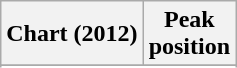<table class="wikitable plainrowheaders sortable">
<tr>
<th scope="col">Chart (2012)</th>
<th scope="col">Peak<br>position</th>
</tr>
<tr>
</tr>
<tr>
</tr>
<tr>
</tr>
</table>
